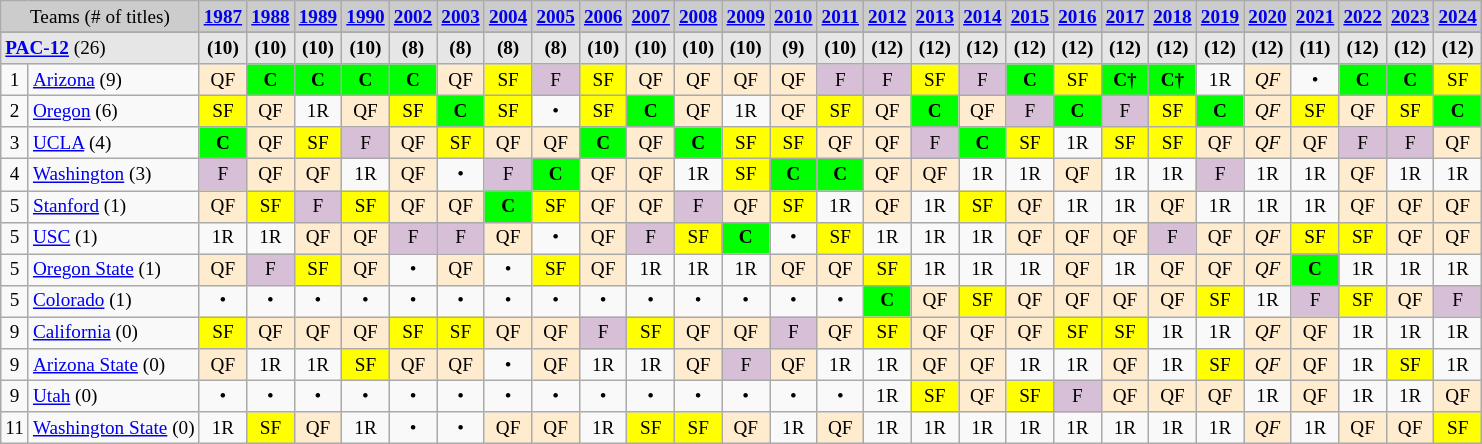<table class="wikitable" style="text-align:center;font-size:80%">
<tr style="background:#ccc">
<td colspan="2">Teams (# of titles)</td>
<td><strong><a href='#'>1987</a></strong></td>
<td><strong><a href='#'>1988</a></strong></td>
<td><strong><a href='#'>1989</a></strong></td>
<td><strong><a href='#'>1990</a></strong></td>
<td><strong><a href='#'>2002</a></strong></td>
<td><strong><a href='#'>2003</a></strong></td>
<td><strong><a href='#'>2004</a></strong></td>
<td><strong><a href='#'>2005</a></strong></td>
<td><strong><a href='#'>2006</a></strong></td>
<td><strong><a href='#'>2007</a></strong></td>
<td><strong><a href='#'>2008</a></strong></td>
<td><strong><a href='#'>2009</a></strong></td>
<td><strong><a href='#'>2010</a></strong></td>
<td><strong><a href='#'>2011</a></strong></td>
<td><strong><a href='#'>2012</a></strong></td>
<td><strong><a href='#'>2013</a></strong></td>
<td><strong><a href='#'>2014</a></strong></td>
<td><strong><a href='#'>2015</a></strong></td>
<td><strong><a href='#'>2016</a></strong></td>
<td><strong><a href='#'>2017</a></strong></td>
<td><strong><a href='#'>2018</a></strong></td>
<td><strong><a href='#'>2019</a></strong></td>
<td><strong><a href='#'>2020</a></strong></td>
<td><strong><a href='#'>2021</a></strong></td>
<td><strong><a href='#'>2022</a></strong></td>
<td><strong><a href='#'>2023</a></strong></td>
<td><strong><a href='#'>2024</a></strong></td>
</tr>
<tr>
</tr>
<tr style="background:#e6e6e6">
<td colspan="2" align="left"><strong><a href='#'>PAC-12</a></strong> (26)</td>
<td><strong>(10)</strong></td>
<td><strong>(10)</strong></td>
<td><strong>(10)</strong></td>
<td><strong>(10)</strong></td>
<td><strong>(8)</strong></td>
<td><strong>(8)</strong></td>
<td><strong>(8)</strong></td>
<td><strong>(8)</strong></td>
<td><strong>(10)</strong></td>
<td><strong>(10)</strong></td>
<td><strong>(10)</strong></td>
<td><strong>(10)</strong></td>
<td><strong>(9)</strong></td>
<td><strong>(10)</strong></td>
<td><strong>(12)</strong></td>
<td><strong>(12)</strong></td>
<td><strong>(12)</strong></td>
<td><strong>(12)</strong></td>
<td><strong>(12)</strong></td>
<td><strong>(12)</strong></td>
<td><strong>(12)</strong></td>
<td><strong>(12)</strong></td>
<td><strong>(12)</strong></td>
<td><strong>(11)</strong></td>
<td><strong>(12)</strong></td>
<td><strong>(12)</strong></td>
<td><strong>(12)</strong></td>
</tr>
<tr>
<td>1</td>
<td align="left"><a href='#'>Arizona</a> (9)</td>
<td bgcolor=#ffebcd>QF</td>
<td bgcolor=#00ff00><strong>C</strong></td>
<td bgcolor=#00ff00><strong>C</strong></td>
<td bgcolor=#00ff00><strong>C</strong></td>
<td bgcolor=#00ff00><strong>C</strong></td>
<td bgcolor=#ffebcd>QF</td>
<td bgcolor=yellow>SF</td>
<td bgcolor=thistle>F</td>
<td bgcolor=yellow>SF</td>
<td bgcolor=#ffebcd>QF</td>
<td bgcolor=#ffebcd>QF</td>
<td bgcolor=#ffebcd>QF</td>
<td bgcolor=#ffebcd>QF</td>
<td bgcolor=thistle>F</td>
<td bgcolor=thistle>F</td>
<td bgcolor=yellow>SF</td>
<td bgcolor=thistle>F</td>
<td bgcolor=#00ff00><strong>C</strong></td>
<td bgcolor=yellow>SF</td>
<td bgcolor=#00ff00><strong>C†</strong></td>
<td bgcolor=#00ff00><strong>C†</strong></td>
<td>1R</td>
<td bgcolor=#ffebcd><em>QF</em></td>
<td>•</td>
<td bgcolor=#00ff00><strong>C</strong></td>
<td bgcolor=#00ff00><strong>C</strong></td>
<td bgcolor=yellow>SF</td>
</tr>
<tr>
<td>2</td>
<td align="left"><a href='#'>Oregon</a> (6)</td>
<td bgcolor=yellow>SF</td>
<td bgcolor=#ffebcd>QF</td>
<td>1R</td>
<td bgcolor=#ffebcd>QF</td>
<td bgcolor=yellow>SF</td>
<td bgcolor=#00ff00><strong>C</strong></td>
<td bgcolor=yellow>SF</td>
<td>•</td>
<td bgcolor=yellow>SF</td>
<td bgcolor=#00ff00><strong>C</strong></td>
<td bgcolor=#ffebcd>QF</td>
<td>1R</td>
<td bgcolor=#ffebcd>QF</td>
<td bgcolor=yellow>SF</td>
<td bgcolor=#ffebcd>QF</td>
<td bgcolor=#00ff00><strong>C</strong></td>
<td bgcolor=#ffebcd>QF</td>
<td bgcolor=thistle>F</td>
<td bgcolor=#00ff00><strong>C</strong></td>
<td bgcolor=thistle>F</td>
<td bgcolor=yellow>SF</td>
<td bgcolor=#00ff00><strong>C</strong></td>
<td bgcolor=#ffebcd><em>QF</em></td>
<td bgcolor=yellow>SF</td>
<td bgcolor=#ffebcd>QF</td>
<td bgcolor=yellow>SF</td>
<td bgcolor=#00ff00><strong>C</strong></td>
</tr>
<tr>
<td>3</td>
<td align="left"><a href='#'>UCLA</a> (4)</td>
<td bgcolor=#00ff00><strong>C</strong></td>
<td bgcolor=#ffebcd>QF</td>
<td bgcolor=yellow>SF</td>
<td bgcolor=thistle>F</td>
<td bgcolor=#ffebcd>QF</td>
<td bgcolor=yellow>SF</td>
<td bgcolor=#ffebcd>QF</td>
<td bgcolor=#ffebcd>QF</td>
<td bgcolor=#00ff00><strong>C</strong></td>
<td bgcolor=#ffebcd>QF</td>
<td bgcolor=#00ff00><strong>C</strong></td>
<td bgcolor=yellow>SF</td>
<td bgcolor=yellow>SF</td>
<td bgcolor=#ffebcd>QF</td>
<td bgcolor=#ffebcd>QF</td>
<td bgcolor=thistle>F</td>
<td bgcolor=#00ff00><strong>C</strong></td>
<td bgcolor=yellow>SF</td>
<td>1R</td>
<td bgcolor=yellow>SF</td>
<td bgcolor=yellow>SF</td>
<td bgcolor=#ffebcd>QF</td>
<td bgcolor=#ffebcd><em>QF</em></td>
<td bgcolor=#ffebcd>QF</td>
<td bgcolor=thistle>F</td>
<td bgcolor=thistle>F</td>
<td bgcolor=#ffebcd>QF</td>
</tr>
<tr>
<td>4</td>
<td align="left"><a href='#'>Washington</a> (3)</td>
<td bgcolor=thistle>F</td>
<td bgcolor=#ffebcd>QF</td>
<td bgcolor=#ffebcd>QF</td>
<td>1R</td>
<td bgcolor=#ffebcd>QF</td>
<td>•</td>
<td bgcolor=thistle>F</td>
<td bgcolor=#00ff00><strong>C</strong></td>
<td bgcolor=#ffebcd>QF</td>
<td bgcolor=#ffebcd>QF</td>
<td>1R</td>
<td bgcolor=yellow>SF</td>
<td bgcolor=#00ff00><strong>C</strong></td>
<td bgcolor=#00ff00><strong>C</strong></td>
<td bgcolor=#ffebcd>QF</td>
<td bgcolor=#ffebcd>QF</td>
<td>1R</td>
<td>1R</td>
<td bgcolor=#ffebcd>QF</td>
<td>1R</td>
<td>1R</td>
<td bgcolor=thistle>F</td>
<td>1R</td>
<td>1R</td>
<td bgcolor=#ffebcd>QF</td>
<td>1R</td>
<td>1R</td>
</tr>
<tr>
<td>5</td>
<td align="left"><a href='#'>Stanford</a> (1)</td>
<td bgcolor=#ffebcd>QF</td>
<td bgcolor=yellow>SF</td>
<td bgcolor=thistle>F</td>
<td bgcolor=yellow>SF</td>
<td bgcolor=#ffebcd>QF</td>
<td bgcolor=#ffebcd>QF</td>
<td bgcolor=#00ff00><strong>C</strong></td>
<td bgcolor=yellow>SF</td>
<td bgcolor=#ffebcd>QF</td>
<td bgcolor=#ffebcd>QF</td>
<td bgcolor=thistle>F</td>
<td bgcolor=#ffebcd>QF</td>
<td bgcolor=yellow>SF</td>
<td>1R</td>
<td bgcolor=#ffebcd>QF</td>
<td>1R</td>
<td bgcolor=yellow>SF</td>
<td bgcolor=#ffebcd>QF</td>
<td>1R</td>
<td>1R</td>
<td bgcolor=#ffebcd>QF</td>
<td>1R</td>
<td>1R</td>
<td>1R</td>
<td bgcolor=#ffebcd>QF</td>
<td bgcolor=#ffebcd>QF</td>
<td bgcolor=#ffebcd>QF</td>
</tr>
<tr>
<td>5</td>
<td align="left"><a href='#'>USC</a> (1)</td>
<td>1R</td>
<td>1R</td>
<td bgcolor=#ffebcd>QF</td>
<td bgcolor=#ffebcd>QF</td>
<td bgcolor=thistle>F</td>
<td bgcolor=thistle>F</td>
<td bgcolor=#ffebcd>QF</td>
<td>•</td>
<td bgcolor=#ffebcd>QF</td>
<td bgcolor=thistle>F</td>
<td bgcolor=yellow>SF</td>
<td bgcolor=#00ff00><strong>C</strong></td>
<td>•</td>
<td bgcolor=yellow>SF</td>
<td>1R</td>
<td>1R</td>
<td>1R</td>
<td bgcolor=#ffebcd>QF</td>
<td bgcolor=#ffebcd>QF</td>
<td bgcolor=#ffebcd>QF</td>
<td bgcolor=thistle>F</td>
<td bgcolor=#ffebcd>QF</td>
<td bgcolor=#ffebcd><em>QF</em></td>
<td bgcolor=yellow>SF</td>
<td bgcolor=yellow>SF</td>
<td bgcolor=#ffebcd>QF</td>
<td bgcolor=#ffebcd>QF</td>
</tr>
<tr>
<td>5</td>
<td align="left"><a href='#'>Oregon State</a> (1)</td>
<td bgcolor=#ffebcd>QF</td>
<td bgcolor=thistle>F</td>
<td bgcolor=yellow>SF</td>
<td bgcolor=#ffebcd>QF</td>
<td>•</td>
<td bgcolor=#ffebcd>QF</td>
<td>•</td>
<td bgcolor=yellow>SF</td>
<td bgcolor=#ffebcd>QF</td>
<td>1R</td>
<td>1R</td>
<td>1R</td>
<td bgcolor=#ffebcd>QF</td>
<td bgcolor=#ffebcd>QF</td>
<td bgcolor=yellow>SF</td>
<td>1R</td>
<td>1R</td>
<td>1R</td>
<td bgcolor=#ffebcd>QF</td>
<td>1R</td>
<td bgcolor=#ffebcd>QF</td>
<td bgcolor=#ffebcd>QF</td>
<td bgcolor=#ffebcd><em>QF</em></td>
<td bgcolor=#00ff00><strong>C</strong></td>
<td>1R</td>
<td>1R</td>
<td>1R</td>
</tr>
<tr>
<td>5</td>
<td align="left"><a href='#'>Colorado</a> (1)</td>
<td>•</td>
<td>•</td>
<td>•</td>
<td>•</td>
<td>•</td>
<td>•</td>
<td>•</td>
<td>•</td>
<td>•</td>
<td>•</td>
<td>•</td>
<td>•</td>
<td>•</td>
<td>•</td>
<td bgcolor=#00ff00><strong>C</strong></td>
<td bgcolor=#ffebcd>QF</td>
<td bgcolor=yellow>SF</td>
<td bgcolor=#ffebcd>QF</td>
<td bgcolor=#ffebcd>QF</td>
<td bgcolor=#ffebcd>QF</td>
<td bgcolor=#ffebcd>QF</td>
<td bgcolor=yellow>SF</td>
<td>1R</td>
<td bgcolor=thistle>F</td>
<td bgcolor=yellow>SF</td>
<td bgcolor=#ffebcd>QF</td>
<td bgcolor=thistle>F</td>
</tr>
<tr>
<td>9</td>
<td align="left"><a href='#'>California</a> (0)</td>
<td bgcolor=yellow>SF</td>
<td bgcolor=#ffebcd>QF</td>
<td bgcolor=#ffebcd>QF</td>
<td bgcolor=#ffebcd>QF</td>
<td bgcolor=yellow>SF</td>
<td bgcolor=yellow>SF</td>
<td bgcolor=#ffebcd>QF</td>
<td bgcolor=#ffebcd>QF</td>
<td bgcolor=thistle>F</td>
<td bgcolor=yellow>SF</td>
<td bgcolor=#ffebcd>QF</td>
<td bgcolor=#ffebcd>QF</td>
<td bgcolor=thistle>F</td>
<td bgcolor=#ffebcd>QF</td>
<td bgcolor=yellow>SF</td>
<td bgcolor=#ffebcd>QF</td>
<td bgcolor=#ffebcd>QF</td>
<td bgcolor=#ffebcd>QF</td>
<td bgcolor=yellow>SF</td>
<td bgcolor=yellow>SF</td>
<td>1R</td>
<td>1R</td>
<td bgcolor=#ffebcd><em>QF</em></td>
<td bgcolor=#ffebcd>QF</td>
<td>1R</td>
<td>1R</td>
<td>1R</td>
</tr>
<tr>
<td>9</td>
<td align="left"><a href='#'>Arizona State</a> (0)</td>
<td bgcolor=#ffebcd>QF</td>
<td>1R</td>
<td>1R</td>
<td bgcolor=yellow>SF</td>
<td bgcolor=#ffebcd>QF</td>
<td bgcolor=#ffebcd>QF</td>
<td>•</td>
<td bgcolor=#ffebcd>QF</td>
<td>1R</td>
<td>1R</td>
<td bgcolor=#ffebcd>QF</td>
<td bgcolor=thistle>F</td>
<td bgcolor=#ffebcd>QF</td>
<td>1R</td>
<td>1R</td>
<td bgcolor=#ffebcd>QF</td>
<td bgcolor=#ffebcd>QF</td>
<td>1R</td>
<td>1R</td>
<td bgcolor=#ffebcd>QF</td>
<td>1R</td>
<td bgcolor=yellow>SF</td>
<td bgcolor=#ffebcd><em>QF</em></td>
<td bgcolor=#ffebcd>QF</td>
<td>1R</td>
<td bgcolor=yellow>SF</td>
<td>1R</td>
</tr>
<tr>
<td>9</td>
<td align="left"><a href='#'>Utah</a> (0)</td>
<td>•</td>
<td>•</td>
<td>•</td>
<td>•</td>
<td>•</td>
<td>•</td>
<td>•</td>
<td>•</td>
<td>•</td>
<td>•</td>
<td>•</td>
<td>•</td>
<td>•</td>
<td>•</td>
<td>1R</td>
<td bgcolor=yellow>SF</td>
<td bgcolor=#ffebcd>QF</td>
<td bgcolor=yellow>SF</td>
<td bgcolor=thistle>F</td>
<td bgcolor=#ffebcd>QF</td>
<td bgcolor=#ffebcd>QF</td>
<td bgcolor=#ffebcd>QF</td>
<td>1R</td>
<td bgcolor=#ffebcd>QF</td>
<td>1R</td>
<td>1R</td>
<td bgcolor=#ffebcd>QF</td>
</tr>
<tr>
<td>11</td>
<td align="left"><a href='#'>Washington State</a> (0)</td>
<td>1R</td>
<td bgcolor=yellow>SF</td>
<td bgcolor=#ffebcd>QF</td>
<td>1R</td>
<td>•</td>
<td>•</td>
<td bgcolor=#ffebcd>QF</td>
<td bgcolor=#ffebcd>QF</td>
<td>1R</td>
<td bgcolor=yellow>SF</td>
<td bgcolor=yellow>SF</td>
<td bgcolor=#ffebcd>QF</td>
<td>1R</td>
<td bgcolor=#ffebcd>QF</td>
<td>1R</td>
<td>1R</td>
<td>1R</td>
<td>1R</td>
<td>1R</td>
<td>1R</td>
<td>1R</td>
<td>1R</td>
<td bgcolor=#ffebcd><em>QF</em></td>
<td>1R</td>
<td bgcolor=#ffebcd>QF</td>
<td bgcolor=#ffebcd>QF</td>
<td bgcolor=yellow>SF</td>
</tr>
</table>
